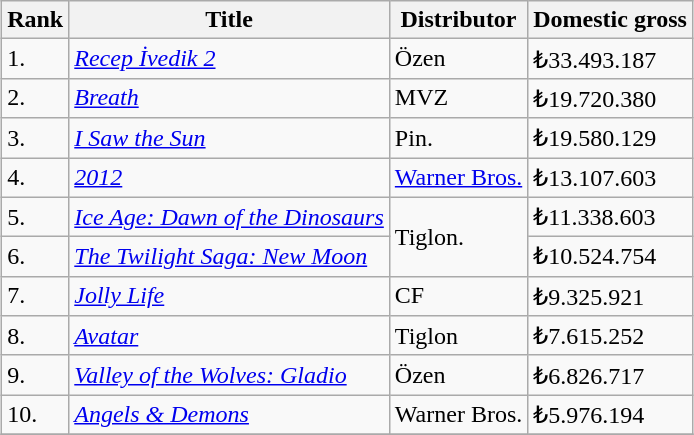<table class="wikitable sortable" style="margin:auto; margin:auto;">
<tr>
<th>Rank</th>
<th>Title</th>
<th>Distributor</th>
<th>Domestic gross</th>
</tr>
<tr>
<td>1.</td>
<td><em><a href='#'>Recep İvedik 2</a></em></td>
<td>Özen</td>
<td>₺33.493.187</td>
</tr>
<tr>
<td>2.</td>
<td><em><a href='#'>Breath</a></em></td>
<td>MVZ</td>
<td>₺19.720.380</td>
</tr>
<tr>
<td>3.</td>
<td><em><a href='#'>I Saw the Sun</a></em></td>
<td>Pin.</td>
<td>₺19.580.129</td>
</tr>
<tr>
<td>4.</td>
<td><em><a href='#'>2012</a></em></td>
<td><a href='#'>Warner Bros.</a></td>
<td>₺13.107.603</td>
</tr>
<tr>
<td>5.</td>
<td><em><a href='#'>Ice Age: Dawn of the Dinosaurs</a></em></td>
<td rowspan="2">Tiglon.</td>
<td>₺11.338.603</td>
</tr>
<tr>
<td>6.</td>
<td><em><a href='#'>The Twilight Saga: New Moon</a></em></td>
<td>₺10.524.754</td>
</tr>
<tr>
<td>7.</td>
<td><em><a href='#'>Jolly Life</a></em></td>
<td>CF</td>
<td>₺9.325.921</td>
</tr>
<tr>
<td>8.</td>
<td><em><a href='#'>Avatar</a></em></td>
<td>Tiglon</td>
<td>₺7.615.252</td>
</tr>
<tr>
<td>9.</td>
<td><em><a href='#'>Valley of the Wolves: Gladio</a></em></td>
<td>Özen</td>
<td>₺6.826.717</td>
</tr>
<tr>
<td>10.</td>
<td><em><a href='#'>Angels & Demons</a></em></td>
<td>Warner Bros.</td>
<td>₺5.976.194</td>
</tr>
<tr>
</tr>
</table>
